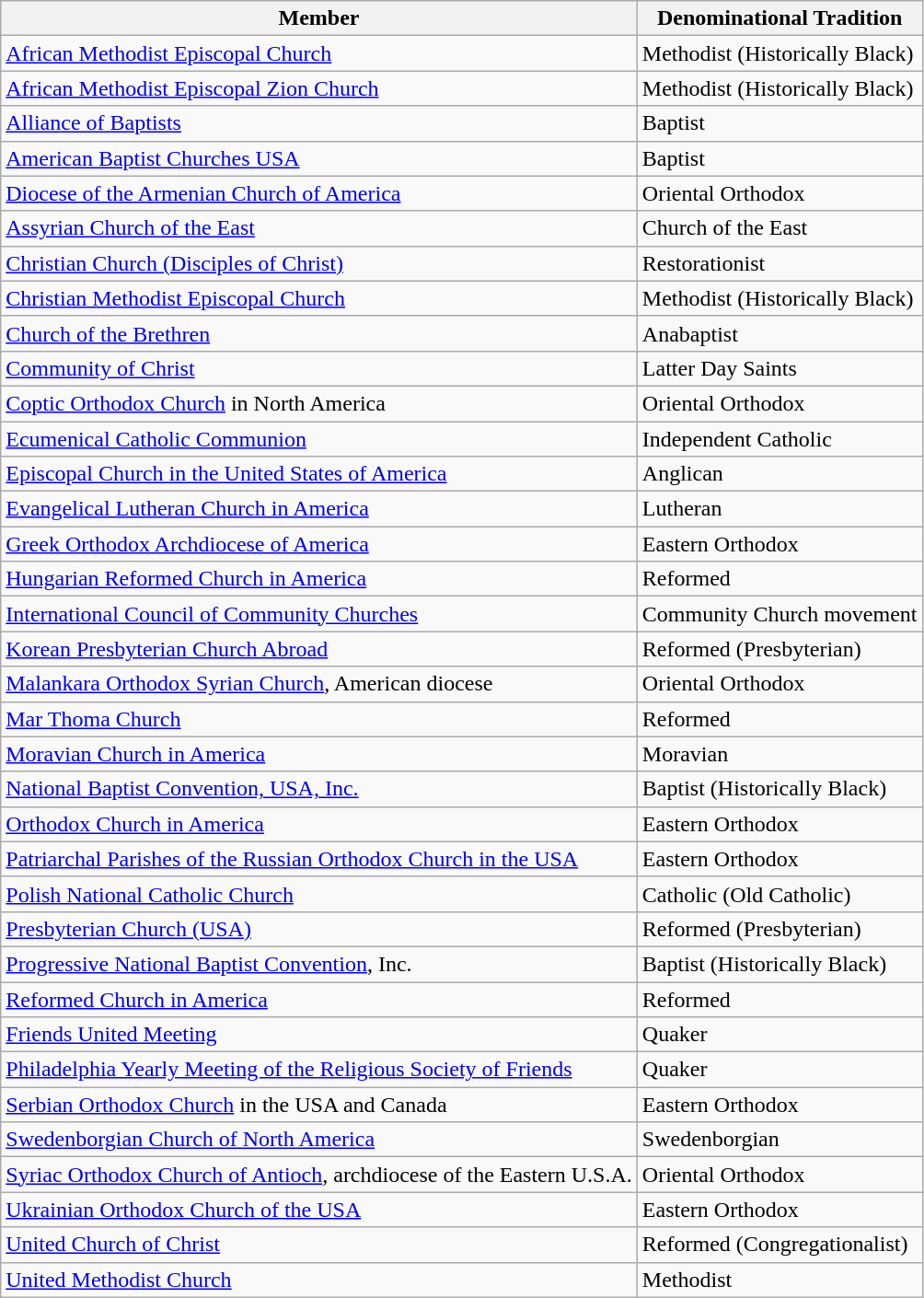<table class="wikitable sortable">
<tr>
<th>Member</th>
<th>Denominational Tradition</th>
</tr>
<tr>
<td><a href='#'>African Methodist Episcopal Church</a></td>
<td>Methodist (Historically Black)</td>
</tr>
<tr>
<td><a href='#'>African Methodist Episcopal Zion Church</a></td>
<td>Methodist (Historically Black)</td>
</tr>
<tr>
<td><a href='#'>Alliance of Baptists</a></td>
<td>Baptist</td>
</tr>
<tr>
<td><a href='#'>American Baptist Churches USA</a></td>
<td>Baptist</td>
</tr>
<tr>
<td><a href='#'>Diocese of the Armenian Church of America</a></td>
<td>Oriental Orthodox</td>
</tr>
<tr>
<td><a href='#'>Assyrian Church of the East</a></td>
<td>Church of the East</td>
</tr>
<tr>
<td><a href='#'>Christian Church (Disciples of Christ)</a></td>
<td>Restorationist</td>
</tr>
<tr>
<td><a href='#'>Christian Methodist Episcopal Church</a></td>
<td>Methodist (Historically Black)</td>
</tr>
<tr>
<td><a href='#'>Church of the Brethren</a></td>
<td>Anabaptist</td>
</tr>
<tr>
<td><a href='#'>Community of Christ</a></td>
<td>Latter Day Saints</td>
</tr>
<tr>
<td><a href='#'>Coptic Orthodox Church</a> in North America</td>
<td>Oriental Orthodox</td>
</tr>
<tr>
<td><a href='#'>Ecumenical Catholic Communion</a></td>
<td>Independent Catholic</td>
</tr>
<tr>
<td><a href='#'>Episcopal Church in the United States of America</a></td>
<td>Anglican</td>
</tr>
<tr>
<td><a href='#'>Evangelical Lutheran Church in America</a></td>
<td>Lutheran</td>
</tr>
<tr>
<td><a href='#'>Greek Orthodox Archdiocese of America</a></td>
<td>Eastern Orthodox</td>
</tr>
<tr>
<td><a href='#'>Hungarian Reformed Church in America</a></td>
<td>Reformed</td>
</tr>
<tr>
<td><a href='#'>International Council of Community Churches</a></td>
<td>Community Church movement</td>
</tr>
<tr>
<td><a href='#'>Korean Presbyterian Church Abroad</a></td>
<td>Reformed (Presbyterian)</td>
</tr>
<tr>
<td><a href='#'>Malankara Orthodox Syrian Church</a>, American diocese</td>
<td>Oriental Orthodox</td>
</tr>
<tr>
<td><a href='#'>Mar Thoma Church</a></td>
<td>Reformed</td>
</tr>
<tr>
<td><a href='#'>Moravian Church in America</a></td>
<td>Moravian</td>
</tr>
<tr>
<td><a href='#'>National Baptist Convention, USA, Inc.</a></td>
<td>Baptist (Historically Black)</td>
</tr>
<tr>
<td><a href='#'>Orthodox Church in America</a></td>
<td>Eastern Orthodox</td>
</tr>
<tr>
<td><a href='#'>Patriarchal Parishes of the Russian Orthodox Church in the USA</a></td>
<td>Eastern Orthodox</td>
</tr>
<tr>
<td><a href='#'>Polish National Catholic Church</a></td>
<td>Catholic (Old Catholic)</td>
</tr>
<tr>
<td><a href='#'>Presbyterian Church (USA)</a></td>
<td>Reformed (Presbyterian)</td>
</tr>
<tr>
<td><a href='#'>Progressive National Baptist Convention</a>, Inc.</td>
<td>Baptist (Historically Black)</td>
</tr>
<tr>
<td><a href='#'>Reformed Church in America</a></td>
<td>Reformed</td>
</tr>
<tr>
<td><a href='#'>Friends United Meeting</a></td>
<td>Quaker</td>
</tr>
<tr>
<td><a href='#'>Philadelphia Yearly Meeting of the Religious Society of Friends</a></td>
<td>Quaker</td>
</tr>
<tr>
<td><a href='#'>Serbian Orthodox Church</a> in the USA and Canada</td>
<td>Eastern Orthodox</td>
</tr>
<tr>
<td><a href='#'>Swedenborgian Church of North America</a></td>
<td>Swedenborgian</td>
</tr>
<tr>
<td><a href='#'>Syriac Orthodox Church of Antioch</a>, archdiocese of the Eastern U.S.A.</td>
<td>Oriental Orthodox</td>
</tr>
<tr>
<td><a href='#'>Ukrainian Orthodox Church of the USA</a></td>
<td>Eastern Orthodox</td>
</tr>
<tr>
<td><a href='#'>United Church of Christ</a></td>
<td>Reformed (Congregationalist)</td>
</tr>
<tr>
<td><a href='#'>United Methodist Church</a></td>
<td>Methodist</td>
</tr>
</table>
